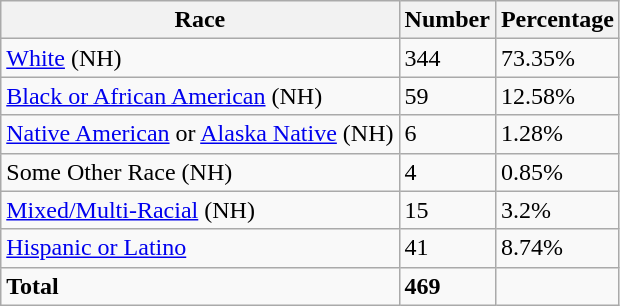<table class="wikitable">
<tr>
<th>Race</th>
<th>Number</th>
<th>Percentage</th>
</tr>
<tr>
<td><a href='#'>White</a> (NH)</td>
<td>344</td>
<td>73.35%</td>
</tr>
<tr>
<td><a href='#'>Black or African American</a> (NH)</td>
<td>59</td>
<td>12.58%</td>
</tr>
<tr>
<td><a href='#'>Native American</a> or <a href='#'>Alaska Native</a> (NH)</td>
<td>6</td>
<td>1.28%</td>
</tr>
<tr>
<td>Some Other Race (NH)</td>
<td>4</td>
<td>0.85%</td>
</tr>
<tr>
<td><a href='#'>Mixed/Multi-Racial</a> (NH)</td>
<td>15</td>
<td>3.2%</td>
</tr>
<tr>
<td><a href='#'>Hispanic or Latino</a></td>
<td>41</td>
<td>8.74%</td>
</tr>
<tr>
<td><strong>Total</strong></td>
<td><strong>469</strong></td>
<td></td>
</tr>
</table>
